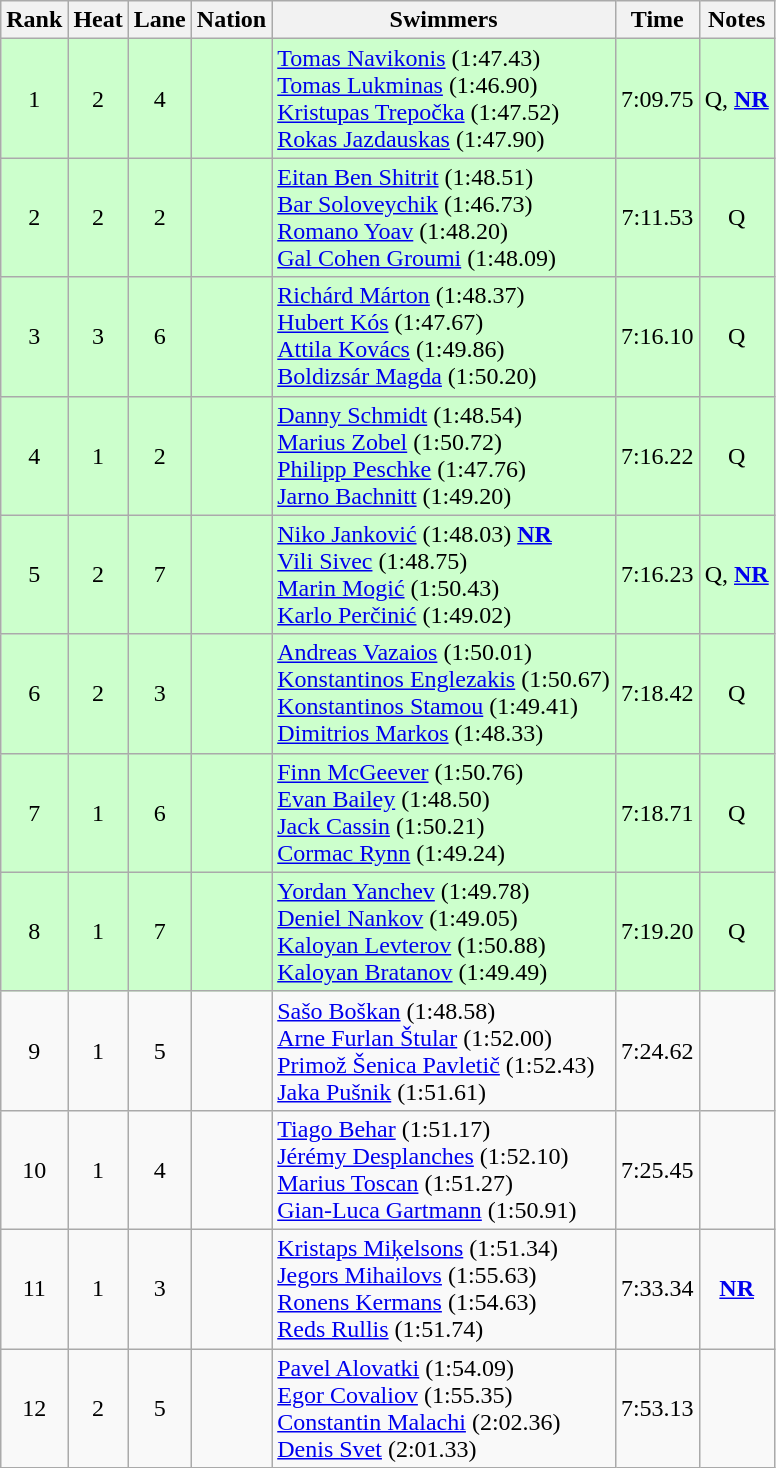<table class="wikitable sortable" style="text-align:center">
<tr>
<th>Rank</th>
<th>Heat</th>
<th>Lane</th>
<th>Nation</th>
<th>Swimmers</th>
<th>Time</th>
<th>Notes</th>
</tr>
<tr bgcolor=ccffcc>
<td>1</td>
<td>2</td>
<td>4</td>
<td align=left></td>
<td align=left><a href='#'>Tomas Navikonis</a> (1:47.43)<br><a href='#'>Tomas Lukminas</a> (1:46.90)<br><a href='#'>Kristupas Trepočka</a> (1:47.52)<br><a href='#'>Rokas Jazdauskas</a> (1:47.90)</td>
<td>7:09.75</td>
<td>Q, <strong><a href='#'>NR</a></strong></td>
</tr>
<tr bgcolor=ccffcc>
<td>2</td>
<td>2</td>
<td>2</td>
<td align=left></td>
<td align=left><a href='#'>Eitan Ben Shitrit</a> (1:48.51)<br><a href='#'>Bar Soloveychik</a> (1:46.73)<br><a href='#'>Romano Yoav</a> (1:48.20)<br><a href='#'>Gal Cohen Groumi</a> (1:48.09)</td>
<td>7:11.53</td>
<td>Q</td>
</tr>
<tr bgcolor=ccffcc>
<td>3</td>
<td>3</td>
<td>6</td>
<td align=left></td>
<td align=left><a href='#'>Richárd Márton</a> (1:48.37)<br><a href='#'>Hubert Kós</a> (1:47.67)<br><a href='#'>Attila Kovács</a> (1:49.86)<br><a href='#'>Boldizsár Magda</a> (1:50.20)</td>
<td>7:16.10</td>
<td>Q</td>
</tr>
<tr bgcolor=ccffcc>
<td>4</td>
<td>1</td>
<td>2</td>
<td align=left></td>
<td align=left><a href='#'>Danny Schmidt</a> (1:48.54)<br><a href='#'>Marius Zobel</a> (1:50.72)<br><a href='#'>Philipp Peschke</a> (1:47.76)<br><a href='#'>Jarno Bachnitt</a> (1:49.20)</td>
<td>7:16.22</td>
<td>Q</td>
</tr>
<tr bgcolor=ccffcc>
<td>5</td>
<td>2</td>
<td>7</td>
<td align=left></td>
<td align=left><a href='#'>Niko Janković</a> (1:48.03) <strong><a href='#'>NR</a></strong><br><a href='#'>Vili Sivec</a> (1:48.75)<br><a href='#'>Marin Mogić</a> (1:50.43)<br><a href='#'>Karlo Perčinić</a> (1:49.02)</td>
<td>7:16.23</td>
<td>Q, <strong><a href='#'>NR</a></strong></td>
</tr>
<tr bgcolor=ccffcc>
<td>6</td>
<td>2</td>
<td>3</td>
<td align=left></td>
<td align=left><a href='#'>Andreas Vazaios</a> (1:50.01)<br><a href='#'>Konstantinos Englezakis</a> (1:50.67)<br><a href='#'>Konstantinos Stamou</a> (1:49.41)<br><a href='#'>Dimitrios Markos</a> (1:48.33)</td>
<td>7:18.42</td>
<td>Q</td>
</tr>
<tr bgcolor=ccffcc>
<td>7</td>
<td>1</td>
<td>6</td>
<td align=left></td>
<td align=left><a href='#'>Finn McGeever</a> (1:50.76)<br><a href='#'>Evan Bailey</a> (1:48.50)<br><a href='#'>Jack Cassin</a> (1:50.21)<br><a href='#'>Cormac Rynn</a> (1:49.24)</td>
<td>7:18.71</td>
<td>Q</td>
</tr>
<tr bgcolor=ccffcc>
<td>8</td>
<td>1</td>
<td>7</td>
<td align=left></td>
<td align=left><a href='#'>Yordan Yanchev</a> (1:49.78)<br><a href='#'>Deniel Nankov</a> (1:49.05)<br><a href='#'>Kaloyan Levterov</a> (1:50.88)<br><a href='#'>Kaloyan Bratanov</a> (1:49.49)</td>
<td>7:19.20</td>
<td>Q</td>
</tr>
<tr>
<td>9</td>
<td>1</td>
<td>5</td>
<td align=left></td>
<td align=left><a href='#'>Sašo Boškan</a> (1:48.58) <br><a href='#'>Arne Furlan Štular</a> (1:52.00)<br><a href='#'>Primož Šenica Pavletič</a> (1:52.43)<br><a href='#'>Jaka Pušnik</a> (1:51.61)</td>
<td>7:24.62</td>
<td></td>
</tr>
<tr>
<td>10</td>
<td>1</td>
<td>4</td>
<td align=left></td>
<td align=left><a href='#'>Tiago Behar</a> (1:51.17)<br><a href='#'>Jérémy Desplanches</a> (1:52.10)<br><a href='#'>Marius Toscan</a> (1:51.27)<br><a href='#'>Gian-Luca Gartmann</a> (1:50.91)</td>
<td>7:25.45</td>
<td></td>
</tr>
<tr>
<td>11</td>
<td>1</td>
<td>3</td>
<td align=left></td>
<td align=left><a href='#'>Kristaps Miķelsons</a> (1:51.34)<br><a href='#'>Jegors Mihailovs</a> (1:55.63)<br><a href='#'>Ronens Kermans</a> (1:54.63)<br><a href='#'>Reds Rullis</a> (1:51.74)</td>
<td>7:33.34</td>
<td><strong><a href='#'>NR</a></strong></td>
</tr>
<tr>
<td>12</td>
<td>2</td>
<td>5</td>
<td align=left></td>
<td align=left><a href='#'>Pavel Alovatki</a> (1:54.09)<br><a href='#'>Egor Covaliov</a> (1:55.35)<br><a href='#'>Constantin Malachi</a> (2:02.36)<br><a href='#'>Denis Svet</a> (2:01.33)</td>
<td>7:53.13</td>
<td></td>
</tr>
</table>
